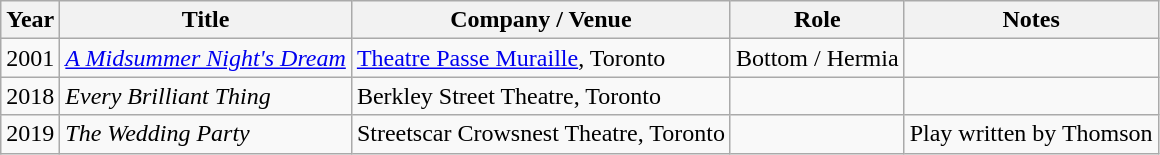<table class="wikitable sortable">
<tr>
<th>Year</th>
<th>Title</th>
<th>Company / Venue</th>
<th>Role</th>
<th class="unsortable">Notes</th>
</tr>
<tr>
<td>2001</td>
<td data-sort-value="Midsummer Night's Dream, A"><em><a href='#'>A Midsummer Night's Dream</a></em></td>
<td><a href='#'>Theatre Passe Muraille</a>, Toronto</td>
<td>Bottom / Hermia</td>
<td></td>
</tr>
<tr>
<td>2018</td>
<td><em>Every Brilliant Thing</em></td>
<td>Berkley Street Theatre, Toronto</td>
<td></td>
<td></td>
</tr>
<tr>
<td>2019</td>
<td data-sort-value="Wedding Party, The"><em>The Wedding Party</em></td>
<td>Streetscar Crowsnest Theatre, Toronto</td>
<td></td>
<td>Play written by Thomson</td>
</tr>
</table>
